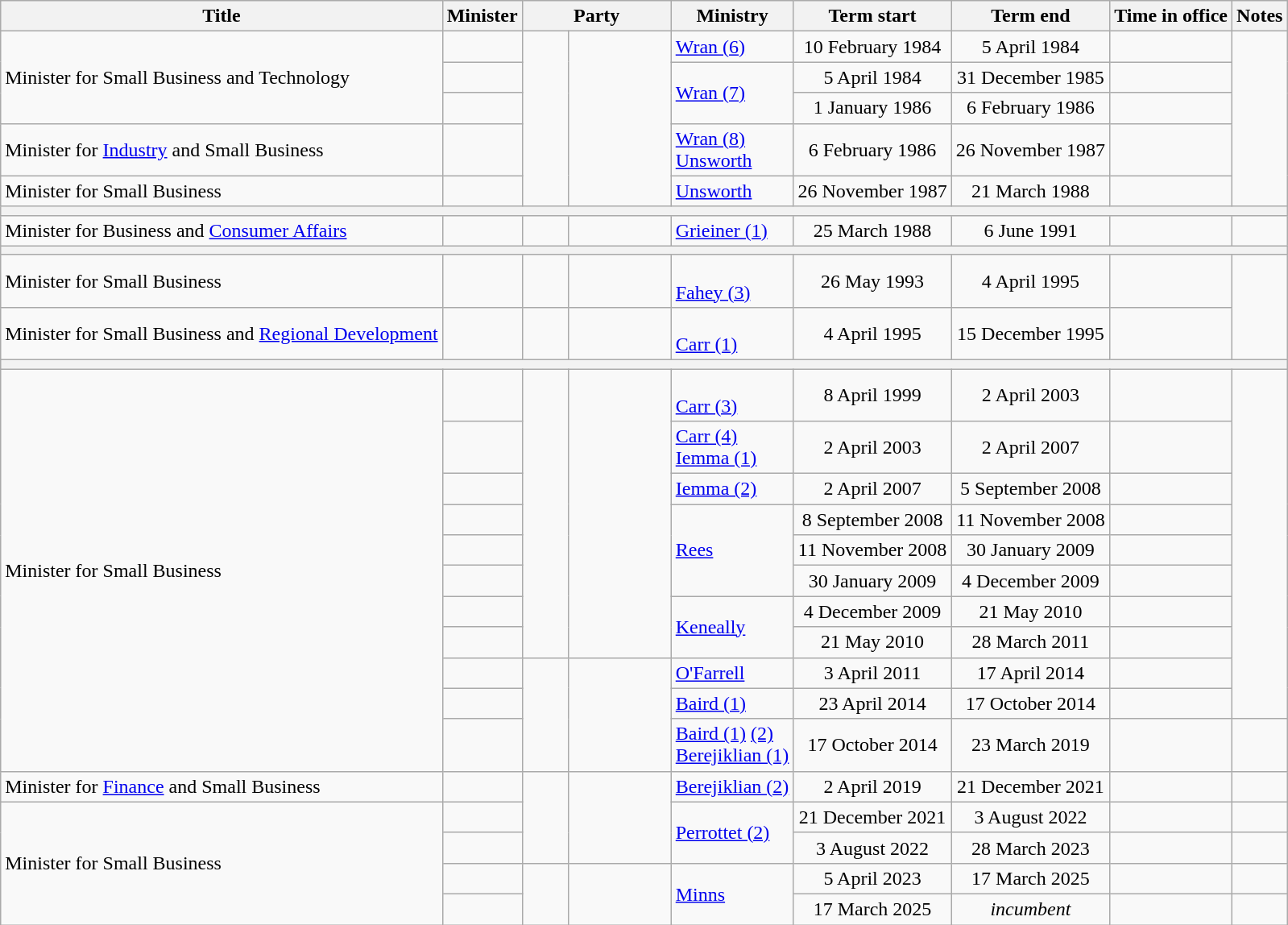<table class="wikitable sortable">
<tr>
<th>Title</th>
<th>Minister</th>
<th colspan=2>Party</th>
<th>Ministry</th>
<th>Term start</th>
<th>Term end</th>
<th>Time in office</th>
<th class="unsortable">Notes</th>
</tr>
<tr>
<td rowspan=3>Minister for Small Business and Technology</td>
<td></td>
<td rowspan=5 > </td>
<td rowspan=5></td>
<td><a href='#'>Wran (6)</a></td>
<td align=center>10 February 1984</td>
<td align=center>5 April 1984</td>
<td align=right></td>
</tr>
<tr>
<td></td>
<td rowspan=2><a href='#'>Wran (7)</a></td>
<td align=center>5 April 1984</td>
<td align=center>31 December 1985</td>
<td align=right></td>
</tr>
<tr>
<td></td>
<td align=center>1 January 1986</td>
<td align=center>6 February 1986</td>
<td align=right></td>
</tr>
<tr>
<td>Minister for <a href='#'>Industry</a> and Small Business</td>
<td></td>
<td><a href='#'>Wran (8)</a><br><a href='#'>Unsworth</a></td>
<td align=center>6 February 1986</td>
<td align=center>26 November 1987</td>
<td align=right></td>
</tr>
<tr>
<td>Minister for Small Business</td>
<td></td>
<td><a href='#'>Unsworth</a></td>
<td align=center>26 November 1987</td>
<td align=center>21 March 1988</td>
<td align=right></td>
</tr>
<tr>
<th colspan="9"></th>
</tr>
<tr>
<td>Minister for Business and <a href='#'>Consumer Affairs</a></td>
<td></td>
<td> </td>
<td></td>
<td><a href='#'>Grieiner (1)</a></td>
<td align=center>25 March 1988</td>
<td align=center>6 June 1991</td>
<td align=right></td>
</tr>
<tr>
<th colspan="9"></th>
</tr>
<tr>
<td>Minister for Small Business</td>
<td></td>
<td> </td>
<td></td>
<td><br>	<a href='#'>Fahey (3)</a></td>
<td align=center>26 May 1993</td>
<td align=center>4 April 1995</td>
<td align=right></td>
</tr>
<tr>
<td>Minister for Small Business and <a href='#'>Regional Development</a></td>
<td></td>
<td> </td>
<td></td>
<td><br>	<a href='#'>Carr (1)</a></td>
<td align=center>4 April 1995</td>
<td align=center>15 December 1995</td>
<td align=right></td>
</tr>
<tr>
<th colspan="9"></th>
</tr>
<tr>
<td rowspan=11>Minister for Small Business</td>
<td></td>
<td rowspan=8 > </td>
<td rowspan=8></td>
<td><br>	<a href='#'>Carr (3)</a></td>
<td align=center>8 April 1999</td>
<td align=center>2 April 2003</td>
<td align=right></td>
</tr>
<tr>
<td></td>
<td><a href='#'>Carr (4)</a><br><a href='#'>Iemma (1)</a></td>
<td align=center>2 April 2003</td>
<td align=center>2 April 2007</td>
<td align=right></td>
</tr>
<tr>
<td></td>
<td><a href='#'>Iemma (2)</a></td>
<td align=center>2 April 2007</td>
<td align=center>5 September 2008</td>
<td align=right></td>
</tr>
<tr>
<td></td>
<td rowspan=3><a href='#'>Rees</a></td>
<td align=center>8 September 2008</td>
<td align=center>11 November 2008</td>
<td align=right></td>
</tr>
<tr>
<td></td>
<td align=center>11 November 2008</td>
<td align=center>30 January 2009</td>
<td align=right></td>
</tr>
<tr>
<td></td>
<td align=center>30 January 2009</td>
<td align=center>4 December 2009</td>
<td align=right></td>
</tr>
<tr>
<td></td>
<td rowspan=2><a href='#'>Keneally</a></td>
<td align=center>4 December 2009</td>
<td align=center>21 May 2010</td>
<td align=right></td>
</tr>
<tr>
<td></td>
<td align=center>21 May 2010</td>
<td align=center>28 March 2011</td>
<td align=right></td>
</tr>
<tr>
<td></td>
<td rowspan=3 > </td>
<td rowspan=3></td>
<td><a href='#'>O'Farrell</a></td>
<td align=center>3 April 2011</td>
<td align=center>17 April 2014</td>
<td align=right></td>
</tr>
<tr>
<td></td>
<td><a href='#'>Baird (1)</a></td>
<td align=center>23 April 2014</td>
<td align=center>17 October 2014</td>
<td align=right></td>
</tr>
<tr>
<td></td>
<td><a href='#'>Baird (1)</a> <a href='#'>(2)</a><br><a href='#'>Berejiklian (1)</a></td>
<td align=center>17 October 2014</td>
<td align=center>23 March 2019</td>
<td align=right></td>
<td></td>
</tr>
<tr>
<td>Minister for <a href='#'>Finance</a> and Small Business</td>
<td></td>
<td rowspan=3 > </td>
<td rowspan=3></td>
<td><a href='#'>Berejiklian (2)</a></td>
<td align=center>2 April 2019</td>
<td align=center>21 December 2021</td>
<td align=right></td>
<td></td>
</tr>
<tr>
<td rowspan=4>Minister for Small Business</td>
<td></td>
<td rowspan=2><a href='#'>Perrottet (2)</a></td>
<td align=center>21 December 2021</td>
<td align=center>3 August 2022</td>
<td align=right></td>
<td></td>
</tr>
<tr>
<td></td>
<td align=center>3 August 2022</td>
<td align=center>28 March 2023</td>
<td align=right></td>
<td></td>
</tr>
<tr>
<td></td>
<td rowspan=2 > </td>
<td rowspan=2 width=8%></td>
<td rowspan=2><a href='#'>Minns</a></td>
<td align=center>5 April 2023</td>
<td align=center>17 March 2025</td>
<td align=right></td>
<td></td>
</tr>
<tr>
<td></td>
<td align=center>17 March 2025</td>
<td align=center><em>incumbent</em></td>
<td align=right></td>
<td></td>
</tr>
</table>
